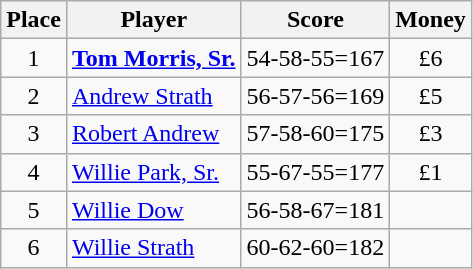<table class=wikitable>
<tr>
<th>Place</th>
<th>Player</th>
<th>Score</th>
<th>Money</th>
</tr>
<tr>
<td align=center>1</td>
<td> <strong><a href='#'>Tom Morris, Sr.</a></strong></td>
<td>54-58-55=167</td>
<td align=center>£6</td>
</tr>
<tr>
<td align=center>2</td>
<td> <a href='#'>Andrew Strath</a></td>
<td>56-57-56=169</td>
<td align=center>£5</td>
</tr>
<tr>
<td align=center>3</td>
<td> <a href='#'>Robert Andrew</a></td>
<td>57-58-60=175</td>
<td align=center>£3</td>
</tr>
<tr>
<td align=center>4</td>
<td> <a href='#'>Willie Park, Sr.</a></td>
<td>55-67-55=177</td>
<td align=center>£1</td>
</tr>
<tr>
<td align=center>5</td>
<td> <a href='#'>Willie Dow</a></td>
<td>56-58-67=181</td>
<td></td>
</tr>
<tr>
<td align=center>6</td>
<td> <a href='#'>Willie Strath</a></td>
<td>60-62-60=182</td>
<td></td>
</tr>
</table>
